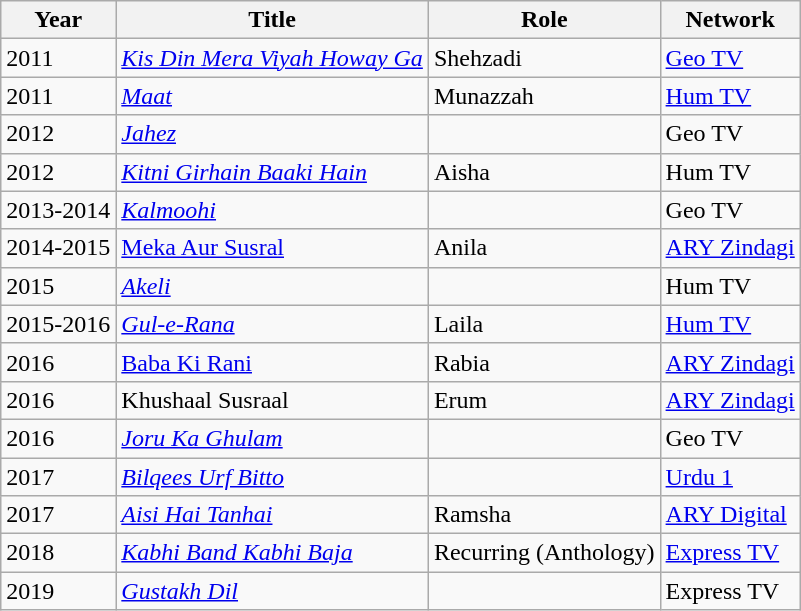<table class="wikitable">
<tr>
<th>Year</th>
<th>Title</th>
<th>Role</th>
<th>Network</th>
</tr>
<tr>
<td>2011</td>
<td><em><a href='#'>Kis Din Mera Viyah Howay Ga</a></em></td>
<td>Shehzadi</td>
<td><a href='#'>Geo TV</a></td>
</tr>
<tr>
<td>2011</td>
<td><em><a href='#'>Maat</a></em></td>
<td>Munazzah</td>
<td><a href='#'>Hum TV</a></td>
</tr>
<tr>
<td>2012</td>
<td><em><a href='#'>Jahez</a></em></td>
<td></td>
<td>Geo TV</td>
</tr>
<tr>
<td>2012</td>
<td><em><a href='#'>Kitni Girhain Baaki Hain</a></em></td>
<td>Aisha</td>
<td>Hum TV</td>
</tr>
<tr>
<td>2013-2014</td>
<td><em><a href='#'>Kalmoohi</a></em></td>
<td></td>
<td>Geo TV</td>
</tr>
<tr>
<td>2014-2015</td>
<td><a href='#'>Meka Aur Susral</a></td>
<td>Anila</td>
<td><a href='#'>ARY Zindagi</a></td>
</tr>
<tr>
<td>2015</td>
<td><em><a href='#'>Akeli</a></em></td>
<td></td>
<td>Hum TV</td>
</tr>
<tr>
<td>2015-2016</td>
<td><em><a href='#'>Gul-e-Rana</a></em></td>
<td>Laila</td>
<td><a href='#'>Hum TV</a></td>
</tr>
<tr>
<td>2016</td>
<td><a href='#'>Baba Ki Rani</a></td>
<td>Rabia</td>
<td><a href='#'>ARY Zindagi</a></td>
</tr>
<tr>
<td>2016</td>
<td>Khushaal Susraal</td>
<td>Erum</td>
<td><a href='#'>ARY Zindagi</a></td>
</tr>
<tr>
<td>2016</td>
<td><em><a href='#'>Joru Ka Ghulam</a></em></td>
<td></td>
<td>Geo TV</td>
</tr>
<tr>
<td>2017</td>
<td><em><a href='#'>Bilqees Urf Bitto</a></em></td>
<td></td>
<td><a href='#'>Urdu 1</a></td>
</tr>
<tr>
<td>2017</td>
<td><em><a href='#'>Aisi Hai Tanhai</a></em></td>
<td>Ramsha</td>
<td><a href='#'>ARY Digital</a></td>
</tr>
<tr>
<td>2018</td>
<td><em><a href='#'>Kabhi Band Kabhi Baja</a></em></td>
<td>Recurring (Anthology)</td>
<td><a href='#'>Express TV</a></td>
</tr>
<tr>
<td>2019</td>
<td><em><a href='#'>Gustakh Dil</a></em></td>
<td></td>
<td>Express TV</td>
</tr>
</table>
